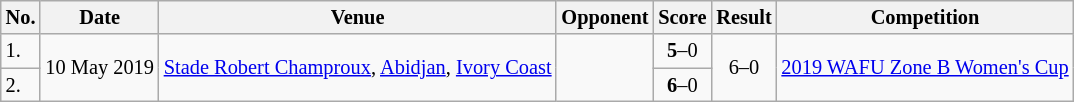<table class="wikitable" style="font-size:85%;">
<tr>
<th>No.</th>
<th>Date</th>
<th>Venue</th>
<th>Opponent</th>
<th>Score</th>
<th>Result</th>
<th>Competition</th>
</tr>
<tr>
<td>1.</td>
<td rowspan="2">10 May 2019</td>
<td rowspan="2"><a href='#'>Stade Robert Champroux</a>, <a href='#'>Abidjan</a>, <a href='#'>Ivory Coast</a></td>
<td rowspan="2"></td>
<td style="text-align:center;"><strong>5</strong>–0</td>
<td style="text-align:center;" rowspan="2">6–0</td>
<td rowspan="2"><a href='#'>2019 WAFU Zone B Women's Cup</a></td>
</tr>
<tr>
<td>2.</td>
<td style="text-align:center;"><strong>6</strong>–0</td>
</tr>
</table>
